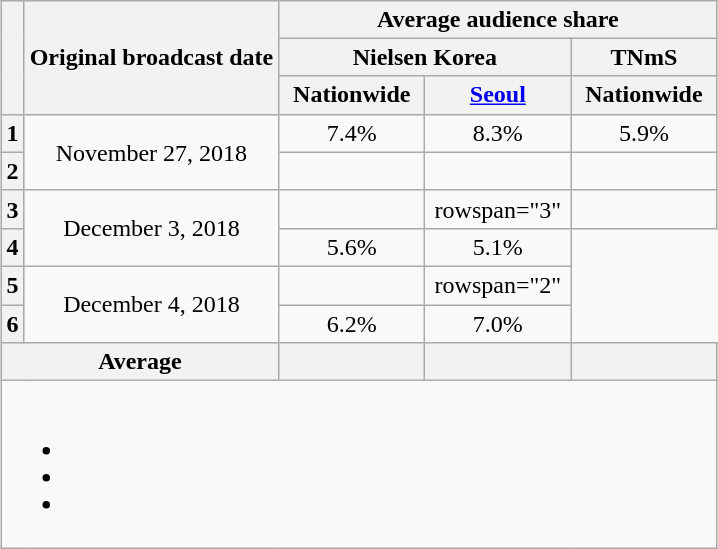<table class="wikitable" style="text-align:center;max-width:550px; margin-left: auto; margin-right: auto; border: none;">
<tr>
</tr>
<tr>
<th rowspan="3"></th>
<th rowspan="3">Original broadcast date</th>
<th colspan="3">Average audience share</th>
</tr>
<tr>
<th colspan="2">Nielsen Korea</th>
<th colspan="1">TNmS</th>
</tr>
<tr>
<th width="90">Nationwide</th>
<th width="90"><a href='#'>Seoul</a></th>
<th width="90">Nationwide</th>
</tr>
<tr>
<th>1</th>
<td rowspan="2">November 27, 2018</td>
<td>7.4%  </td>
<td>8.3% </td>
<td>5.9%</td>
</tr>
<tr>
<th>2</th>
<td><strong></strong> </td>
<td><strong></strong> </td>
<td><strong></strong></td>
</tr>
<tr>
<th>3</th>
<td rowspan="2">December 3, 2018</td>
<td><strong></strong> </td>
<td>rowspan="3" </td>
<td><strong></strong></td>
</tr>
<tr>
<th>4</th>
<td>5.6% </td>
<td>5.1%</td>
</tr>
<tr>
<th>5</th>
<td rowspan="2">December 4, 2018</td>
<td><strong></strong> </td>
<td>rowspan="2" </td>
</tr>
<tr>
<th>6</th>
<td>6.2% </td>
<td>7.0% </td>
</tr>
<tr>
<th colspan="2">Average</th>
<th></th>
<th></th>
<th></th>
</tr>
<tr>
<td colspan="6"><br><ul><li></li><li></li><li></li></ul></td>
</tr>
</table>
